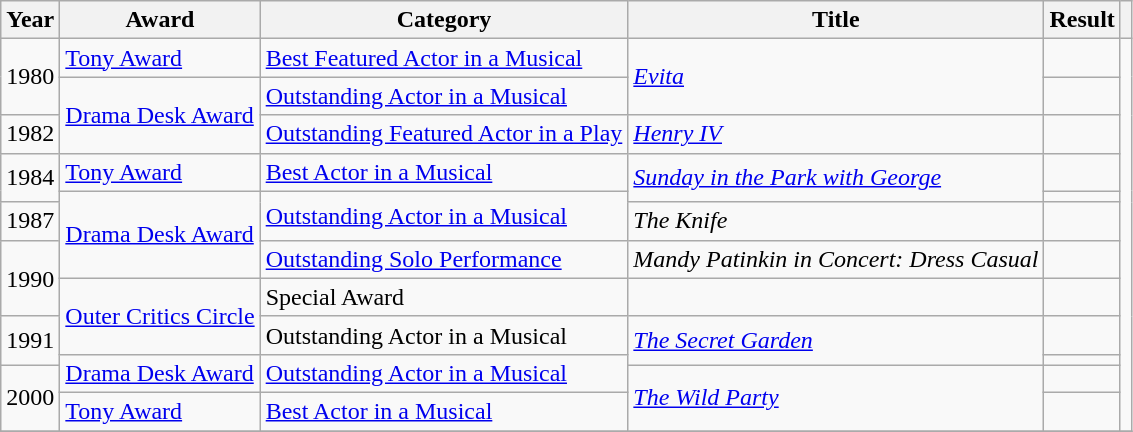<table class="wikitable sortable">
<tr>
<th>Year</th>
<th>Award</th>
<th>Category</th>
<th class="unsortable">Title</th>
<th>Result</th>
<th class="unsortable"></th>
</tr>
<tr>
<td rowspan=2>1980</td>
<td><a href='#'>Tony Award</a></td>
<td><a href='#'>Best Featured Actor in a Musical</a></td>
<td rowspan=2><em><a href='#'>Evita</a></em></td>
<td></td>
<td rowspan="12"></td>
</tr>
<tr>
<td rowspan=2><a href='#'>Drama Desk Award</a></td>
<td><a href='#'>Outstanding Actor in a Musical</a></td>
<td></td>
</tr>
<tr>
<td>1982</td>
<td><a href='#'>Outstanding Featured Actor in a Play</a></td>
<td><em><a href='#'>Henry IV</a></em></td>
<td></td>
</tr>
<tr>
<td rowspan=2>1984</td>
<td><a href='#'>Tony Award</a></td>
<td><a href='#'>Best Actor in a Musical</a></td>
<td rowspan=2><em><a href='#'>Sunday in the Park with George</a></em></td>
<td></td>
</tr>
<tr>
<td rowspan=3><a href='#'>Drama Desk Award</a></td>
<td rowspan=2><a href='#'>Outstanding Actor in a Musical</a></td>
<td></td>
</tr>
<tr>
<td>1987</td>
<td><em>The Knife</em></td>
<td></td>
</tr>
<tr>
<td rowspan=2>1990</td>
<td><a href='#'>Outstanding Solo Performance</a></td>
<td><em>Mandy Patinkin in Concert: Dress Casual</em></td>
<td></td>
</tr>
<tr>
<td rowspan=2><a href='#'>Outer Critics Circle</a></td>
<td>Special Award</td>
<td></td>
<td></td>
</tr>
<tr>
<td rowspan=2>1991</td>
<td>Outstanding Actor in a Musical</td>
<td rowspan=2><em><a href='#'>The Secret Garden</a></em></td>
<td></td>
</tr>
<tr>
<td rowspan=2><a href='#'>Drama Desk Award</a></td>
<td rowspan=2><a href='#'>Outstanding Actor in a Musical</a></td>
<td></td>
</tr>
<tr>
<td rowspan=2>2000</td>
<td rowspan=2><em><a href='#'>The Wild Party</a></em></td>
<td></td>
</tr>
<tr>
<td><a href='#'>Tony Award</a></td>
<td><a href='#'>Best Actor in a Musical</a></td>
<td></td>
</tr>
<tr>
</tr>
</table>
